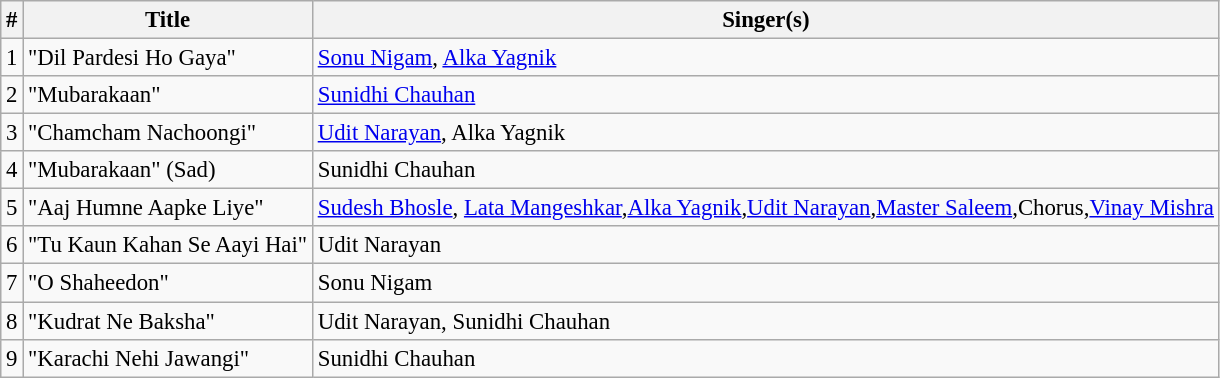<table class="wikitable" style="font-size:95%;".>
<tr>
<th>#</th>
<th>Title</th>
<th>Singer(s)</th>
</tr>
<tr>
<td>1</td>
<td>"Dil Pardesi Ho Gaya"</td>
<td><a href='#'>Sonu Nigam</a>, <a href='#'>Alka Yagnik</a></td>
</tr>
<tr>
<td>2</td>
<td>"Mubarakaan"</td>
<td><a href='#'>Sunidhi Chauhan</a></td>
</tr>
<tr>
<td>3</td>
<td>"Chamcham Nachoongi"</td>
<td><a href='#'>Udit Narayan</a>, Alka Yagnik</td>
</tr>
<tr>
<td>4</td>
<td>"Mubarakaan" (Sad)</td>
<td>Sunidhi Chauhan</td>
</tr>
<tr>
<td>5</td>
<td>"Aaj Humne Aapke Liye"</td>
<td><a href='#'>Sudesh Bhosle</a>, <a href='#'>Lata Mangeshkar</a>,<a href='#'>Alka Yagnik</a>,<a href='#'>Udit Narayan</a>,<a href='#'>Master Saleem</a>,Chorus,<a href='#'>Vinay Mishra</a></td>
</tr>
<tr>
<td>6</td>
<td>"Tu Kaun Kahan Se Aayi Hai"</td>
<td>Udit Narayan</td>
</tr>
<tr>
<td>7</td>
<td>"O Shaheedon"</td>
<td>Sonu Nigam</td>
</tr>
<tr>
<td>8</td>
<td>"Kudrat Ne Baksha"</td>
<td>Udit Narayan, Sunidhi Chauhan</td>
</tr>
<tr>
<td>9</td>
<td>"Karachi Nehi Jawangi"</td>
<td>Sunidhi Chauhan</td>
</tr>
</table>
